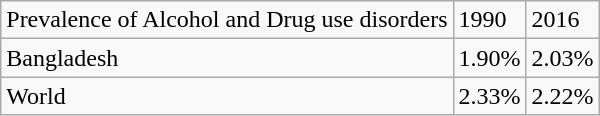<table class="wikitable">
<tr>
<td>Prevalence of Alcohol and Drug use disorders</td>
<td>1990</td>
<td>2016</td>
</tr>
<tr>
<td>Bangladesh</td>
<td>1.90%</td>
<td>2.03%</td>
</tr>
<tr>
<td>World</td>
<td>2.33%</td>
<td>2.22%</td>
</tr>
</table>
